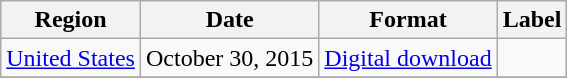<table class=wikitable>
<tr>
<th>Region</th>
<th>Date</th>
<th>Format</th>
<th>Label</th>
</tr>
<tr>
<td><a href='#'>United States</a></td>
<td>October 30, 2015</td>
<td><a href='#'>Digital download</a></td>
<td></td>
</tr>
<tr>
</tr>
</table>
